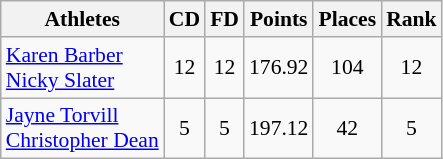<table class="wikitable" border="1" style="font-size:90%">
<tr>
<th>Athletes</th>
<th>CD</th>
<th>FD</th>
<th>Points</th>
<th>Places</th>
<th>Rank</th>
</tr>
<tr align=center>
<td align=left><a href='#'>Karen Barber</a><br><a href='#'>Nicky Slater</a></td>
<td>12</td>
<td>12</td>
<td>176.92</td>
<td>104</td>
<td>12</td>
</tr>
<tr align=center>
<td align=left><a href='#'>Jayne Torvill</a><br><a href='#'>Christopher Dean</a></td>
<td>5</td>
<td>5</td>
<td>197.12</td>
<td>42</td>
<td>5</td>
</tr>
</table>
